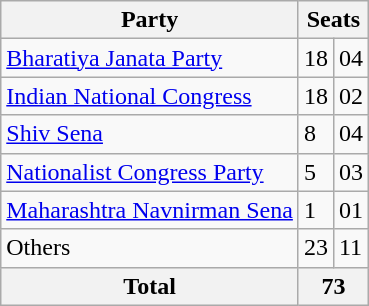<table class="wikitable">
<tr>
<th>Party</th>
<th colspan="2">Seats</th>
</tr>
<tr>
<td><a href='#'>Bharatiya Janata Party</a></td>
<td>18</td>
<td> 04</td>
</tr>
<tr>
<td><a href='#'>Indian National Congress</a></td>
<td>18</td>
<td> 02</td>
</tr>
<tr>
<td><a href='#'>Shiv Sena</a></td>
<td>8</td>
<td> 04</td>
</tr>
<tr>
<td><a href='#'>Nationalist Congress Party</a></td>
<td>5</td>
<td> 03</td>
</tr>
<tr>
<td><a href='#'>Maharashtra Navnirman Sena</a></td>
<td>1</td>
<td> 01</td>
</tr>
<tr>
<td>Others</td>
<td>23</td>
<td> 11</td>
</tr>
<tr>
<th><strong>Total</strong></th>
<th colspan="2">73</th>
</tr>
</table>
